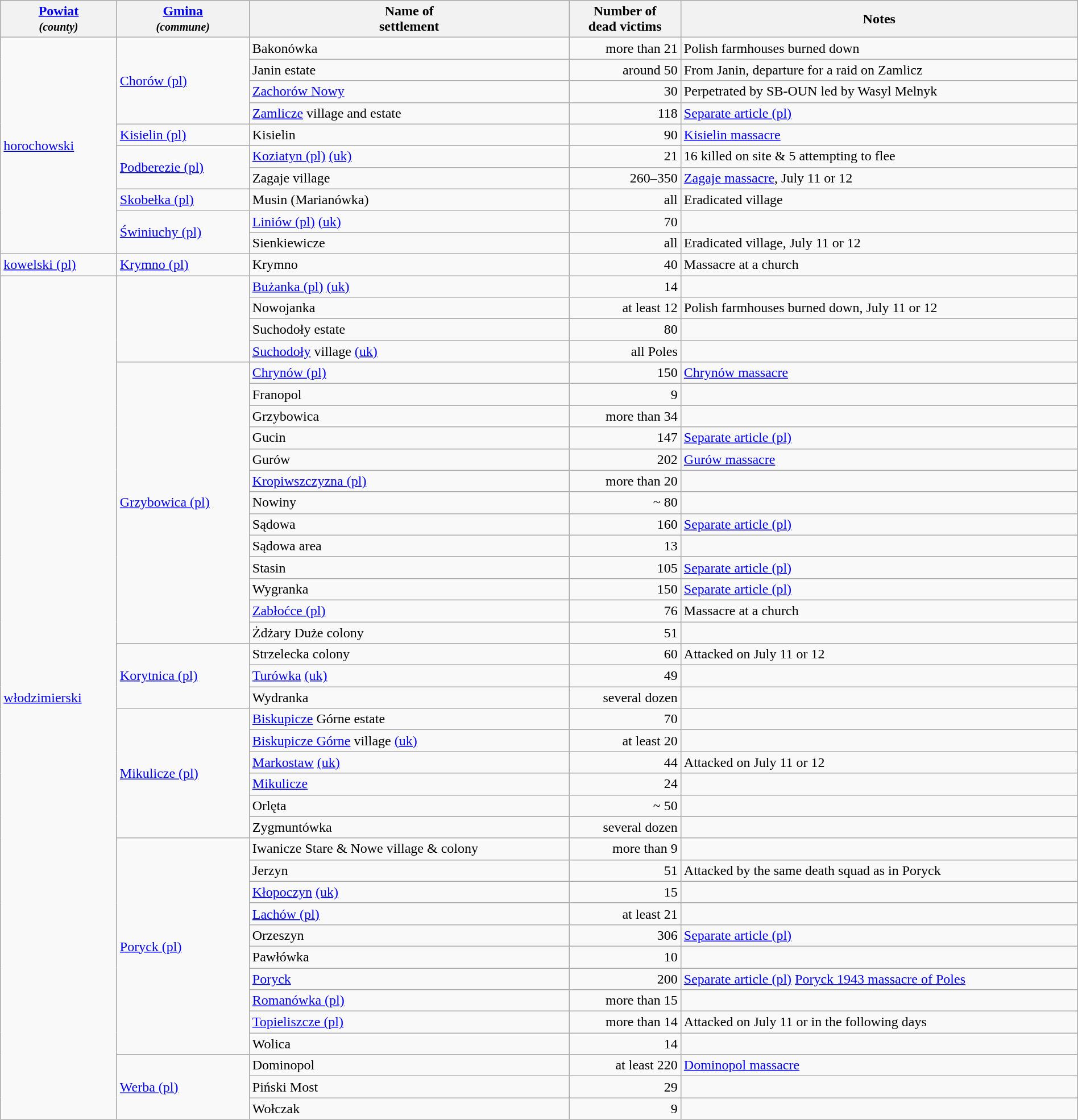<table class="wikitable sortable plainrowheaders" width=100%>
<tr>
<th><a href='#'>Powiat</a> <br> <small><em>(county)</em></small></th>
<th><a href='#'>Gmina</a> <br> <small><em>(commune)</em></small></th>
<th>Name of <br> settlement</th>
<th>Number of <br> dead victims</th>
<th scope="col" class="unsortable">Notes</th>
</tr>
<tr>
<td rowspan="10"><a href='#'>horochowski</a></td>
<td rowspan="4"><a href='#'>Chorów (pl)</a></td>
<td>Bakonówka</td>
<td style="text-align:right">more than 21</td>
<td>Polish farmhouses burned down</td>
</tr>
<tr>
<td>Janin estate</td>
<td style="text-align:right">around 50</td>
<td>From Janin, departure for a raid on Zamlicz</td>
</tr>
<tr>
<td><a href='#'>Zachorów Nowy</a></td>
<td style="text-align:right">30</td>
<td>Perpetrated by SB-OUN led by Wasyl Melnyk</td>
</tr>
<tr>
<td><a href='#'>Zamlicze</a> village and estate</td>
<td style="text-align:right">118</td>
<td><a href='#'>Separate article (pl)</a></td>
</tr>
<tr>
<td><a href='#'>Kisielin (pl)</a></td>
<td>Kisielin</td>
<td style="text-align:right">90</td>
<td><a href='#'>Kisielin massacre</a></td>
</tr>
<tr>
<td rowspan="2"><a href='#'>Podberezie (pl)</a></td>
<td><a href='#'>Koziatyn (pl)</a> <a href='#'>(uk)</a></td>
<td style="text-align:right">21</td>
<td>16 killed on site & 5 attempting to flee</td>
</tr>
<tr>
<td>Zagaje village</td>
<td style="text-align:right">260–350</td>
<td><a href='#'>Zagaje massacre</a>, July 11 or 12 </td>
</tr>
<tr>
<td><a href='#'>Skobełka (pl)</a></td>
<td>Musin (Marianówka)</td>
<td style="text-align:right">all</td>
<td>Eradicated village</td>
</tr>
<tr>
<td rowspan="2"><a href='#'>Świniuchy (pl)</a></td>
<td><a href='#'>Liniów (pl)</a> <a href='#'>(uk)</a></td>
<td style="text-align:right">70</td>
<td></td>
</tr>
<tr>
<td>Sienkiewicze</td>
<td style="text-align:right">all</td>
<td>Eradicated village, July 11 or 12</td>
</tr>
<tr>
<td><a href='#'>kowelski (pl)</a></td>
<td><a href='#'>Krymno (pl)</a></td>
<td>Krymno</td>
<td style="text-align:right">40</td>
<td>Massacre at a church</td>
</tr>
<tr>
<td rowspan="39"><a href='#'>włodzimierski</a></td>
<td rowspan="4"></td>
<td><a href='#'>Bużanka (pl)</a> <a href='#'>(uk)</a></td>
<td style="text-align:right">14</td>
<td></td>
</tr>
<tr>
<td>Nowojanka </td>
<td style="text-align:right">at least 12</td>
<td>Polish farmhouses burned down, July 11 or 12</td>
</tr>
<tr>
<td>Suchodoły estate </td>
<td style="text-align:right">80</td>
<td></td>
</tr>
<tr>
<td><a href='#'>Suchodoły</a> village <a href='#'>(uk)</a></td>
<td style="text-align:right">all Poles</td>
<td></td>
</tr>
<tr>
<td rowspan="13"><a href='#'>Grzybowica (pl)</a></td>
<td><a href='#'>Chrynów (pl)</a></td>
<td style="text-align:right">150</td>
<td><a href='#'>Chrynów massacre</a></td>
</tr>
<tr>
<td>Franopol </td>
<td style="text-align:right">9</td>
<td></td>
</tr>
<tr>
<td>Grzybowica</td>
<td style="text-align:right">more than 34</td>
<td></td>
</tr>
<tr>
<td>Gucin</td>
<td style="text-align:right">147</td>
<td><a href='#'>Separate article (pl)</a></td>
</tr>
<tr>
<td>Gurów</td>
<td style="text-align:right">202</td>
<td><a href='#'>Gurów massacre</a></td>
</tr>
<tr>
<td><a href='#'>Kropiwszczyzna (pl)</a></td>
<td style="text-align:right">more than 20</td>
<td></td>
</tr>
<tr>
<td>Nowiny</td>
<td style="text-align:right">~ 80</td>
<td></td>
</tr>
<tr>
<td>Sądowa</td>
<td style="text-align:right">160</td>
<td><a href='#'>Separate article (pl)</a></td>
</tr>
<tr>
<td>Sądowa area</td>
<td style="text-align:right">13</td>
<td></td>
</tr>
<tr>
<td>Stasin</td>
<td style="text-align:right">105</td>
<td><a href='#'>Separate article (pl)</a></td>
</tr>
<tr>
<td>Wygranka</td>
<td style="text-align:right">150</td>
<td><a href='#'>Separate article (pl)</a></td>
</tr>
<tr>
<td><a href='#'>Zabłoćce (pl)</a></td>
<td style="text-align:right">76</td>
<td>Massacre at a church</td>
</tr>
<tr>
<td>Żdżary Duże colony</td>
<td style="text-align:right">51</td>
<td></td>
</tr>
<tr>
<td rowspan="3"><a href='#'>Korytnica (pl)</a></td>
<td>Strzelecka colony</td>
<td style="text-align:right">60</td>
<td>Attacked on July 11 or 12</td>
</tr>
<tr>
<td><a href='#'>Turówka</a> <a href='#'>(uk)</a></td>
<td style="text-align:right">49</td>
<td></td>
</tr>
<tr>
<td>Wydranka</td>
<td style="text-align:right">several dozen</td>
<td></td>
</tr>
<tr>
<td rowspan="6"><a href='#'>Mikulicze (pl)</a></td>
<td><a href='#'>Biskupicze</a> Górne estate</td>
<td style="text-align:right">70</td>
<td></td>
</tr>
<tr>
<td><a href='#'>Biskupicze Górne</a> village <a href='#'>(uk)</a></td>
<td style="text-align:right">at least 20</td>
<td></td>
</tr>
<tr>
<td><a href='#'>Markostaw</a> <a href='#'>(uk)</a></td>
<td style="text-align:right">44</td>
<td>Attacked on July 11 or 12</td>
</tr>
<tr>
<td><a href='#'>Mikulicze</a></td>
<td style="text-align:right">24</td>
<td></td>
</tr>
<tr>
<td>Orlęta</td>
<td style="text-align:right">~ 50</td>
<td></td>
</tr>
<tr>
<td>Zygmuntówka</td>
<td style="text-align:right">several dozen</td>
<td></td>
</tr>
<tr>
<td rowspan="10"><a href='#'>Poryck (pl)</a></td>
<td>Iwanicze Stare & Nowe village & colony</td>
<td style="text-align:right">more than 9</td>
<td></td>
</tr>
<tr>
<td>Jerzyn</td>
<td style="text-align:right">51</td>
<td>Attacked by the same death squad as in Poryck</td>
</tr>
<tr>
<td><a href='#'>Kłopoczyn</a> <a href='#'>(uk)</a></td>
<td style="text-align:right">15</td>
<td></td>
</tr>
<tr>
<td><a href='#'>Lachów (pl)</a></td>
<td style="text-align:right">at least 21</td>
<td></td>
</tr>
<tr>
<td>Orzeszyn</td>
<td style="text-align:right">306</td>
<td><a href='#'>Separate article (pl)</a></td>
</tr>
<tr>
<td>Pawłówka</td>
<td style="text-align:right">10</td>
<td></td>
</tr>
<tr>
<td><a href='#'>Poryck</a></td>
<td style="text-align:right">200</td>
<td><a href='#'>Separate article (pl)</a> <a href='#'>Poryck 1943 massacre of Poles</a></td>
</tr>
<tr>
<td><a href='#'>Romanówka (pl)</a></td>
<td style="text-align:right">more than 15</td>
<td></td>
</tr>
<tr>
<td><a href='#'>Topieliszcze (pl)</a></td>
<td style="text-align:right">more than 14</td>
<td>Attacked on July 11 or in the following days</td>
</tr>
<tr>
<td>Wolica</td>
<td style="text-align:right">14</td>
<td></td>
</tr>
<tr>
<td rowspan="3"><a href='#'>Werba (pl)</a></td>
<td>Dominopol</td>
<td style="text-align:right">at least 220</td>
<td><a href='#'>Dominopol massacre</a></td>
</tr>
<tr>
<td>Piński Most</td>
<td style="text-align:right">29</td>
<td></td>
</tr>
<tr>
<td>Wołczak</td>
<td style="text-align:right">9</td>
<td></td>
</tr>
</table>
